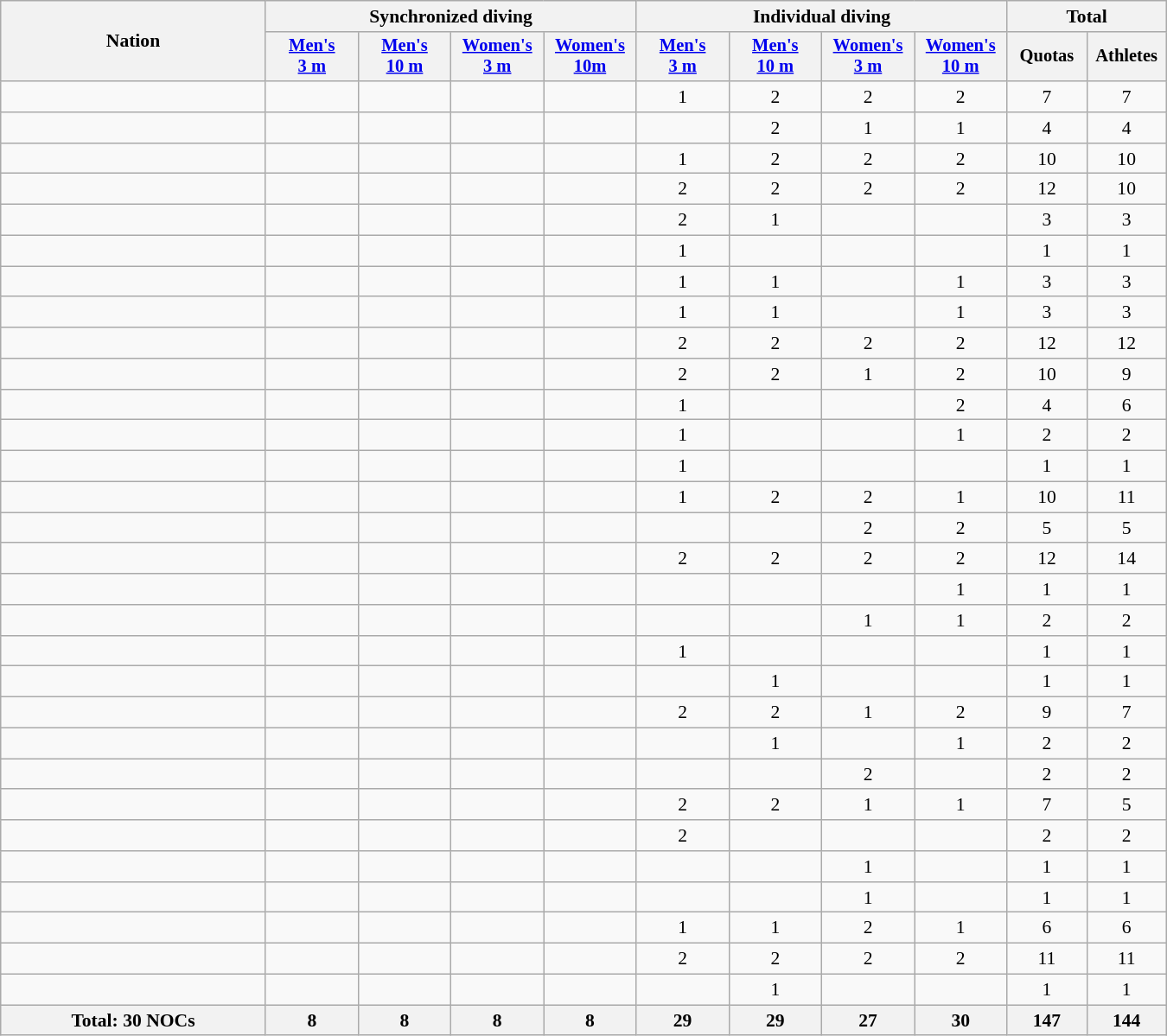<table class="wikitable" width=900 style="text-align:center; font-size:90%">
<tr>
<th rowspan="2" style="text-align:center;">Nation</th>
<th colspan="4">Synchronized diving</th>
<th colspan="4">Individual diving</th>
<th colspan="2">Total</th>
</tr>
<tr style="font-size:95%">
<th width=65><a href='#'>Men's<br>3 m</a></th>
<th width=65><a href='#'>Men's<br>10 m</a></th>
<th width=65><a href='#'>Women's<br>3 m</a></th>
<th width=65><a href='#'>Women's<br>10m</a></th>
<th width=65><a href='#'>Men's<br>3 m</a></th>
<th width=65><a href='#'>Men's<br>10 m</a></th>
<th width=65><a href='#'>Women's<br>3 m</a></th>
<th width=65><a href='#'>Women's<br>10 m</a></th>
<th width=55>Quotas</th>
<th width=55>Athletes</th>
</tr>
<tr>
<td style="text-align:left;"></td>
<td></td>
<td></td>
<td></td>
<td></td>
<td>1</td>
<td>2</td>
<td>2</td>
<td>2</td>
<td>7</td>
<td>7</td>
</tr>
<tr>
<td style="text-align:left;"></td>
<td></td>
<td></td>
<td></td>
<td></td>
<td></td>
<td>2</td>
<td>1</td>
<td>1</td>
<td>4</td>
<td>4</td>
</tr>
<tr>
<td style="text-align:left;"></td>
<td></td>
<td></td>
<td></td>
<td></td>
<td>1</td>
<td>2</td>
<td>2</td>
<td>2</td>
<td>10</td>
<td>10</td>
</tr>
<tr>
<td style="text-align:left;"></td>
<td></td>
<td></td>
<td></td>
<td></td>
<td>2</td>
<td>2</td>
<td>2</td>
<td>2</td>
<td>12</td>
<td>10</td>
</tr>
<tr>
<td style="text-align:left;"></td>
<td></td>
<td></td>
<td></td>
<td></td>
<td>2</td>
<td>1</td>
<td></td>
<td></td>
<td>3</td>
<td>3</td>
</tr>
<tr>
<td style="text-align:left;"></td>
<td></td>
<td></td>
<td></td>
<td></td>
<td>1</td>
<td></td>
<td></td>
<td></td>
<td>1</td>
<td>1</td>
</tr>
<tr>
<td style="text-align:left;"></td>
<td></td>
<td></td>
<td></td>
<td></td>
<td>1</td>
<td>1</td>
<td></td>
<td>1</td>
<td>3</td>
<td>3</td>
</tr>
<tr>
<td style="text-align:left;"></td>
<td></td>
<td></td>
<td></td>
<td></td>
<td>1</td>
<td>1</td>
<td></td>
<td>1</td>
<td>3</td>
<td>3</td>
</tr>
<tr>
<td style="text-align:left;"></td>
<td></td>
<td></td>
<td></td>
<td></td>
<td>2</td>
<td>2</td>
<td>2</td>
<td>2</td>
<td>12</td>
<td>12</td>
</tr>
<tr>
<td style="text-align:left;"></td>
<td></td>
<td></td>
<td></td>
<td></td>
<td>2</td>
<td>2</td>
<td>1</td>
<td>2</td>
<td>10</td>
<td>9</td>
</tr>
<tr>
<td style="text-align:left;"></td>
<td></td>
<td></td>
<td></td>
<td></td>
<td>1</td>
<td></td>
<td></td>
<td>2</td>
<td>4</td>
<td>6</td>
</tr>
<tr>
<td style="text-align:left;"></td>
<td></td>
<td></td>
<td></td>
<td></td>
<td>1</td>
<td></td>
<td></td>
<td>1</td>
<td>2</td>
<td>2</td>
</tr>
<tr>
<td style="text-align:left;"></td>
<td></td>
<td></td>
<td></td>
<td></td>
<td>1</td>
<td></td>
<td></td>
<td></td>
<td>1</td>
<td>1</td>
</tr>
<tr>
<td style="text-align:left;"></td>
<td></td>
<td></td>
<td></td>
<td></td>
<td>1</td>
<td>2</td>
<td>2</td>
<td>1</td>
<td>10</td>
<td>11</td>
</tr>
<tr>
<td style="text-align:left;"></td>
<td></td>
<td></td>
<td></td>
<td></td>
<td></td>
<td></td>
<td>2</td>
<td>2</td>
<td>5</td>
<td>5</td>
</tr>
<tr>
<td style="text-align:left;"></td>
<td></td>
<td></td>
<td></td>
<td></td>
<td>2</td>
<td>2</td>
<td>2</td>
<td>2</td>
<td>12</td>
<td>14</td>
</tr>
<tr>
<td style="text-align:left;"></td>
<td></td>
<td></td>
<td></td>
<td></td>
<td></td>
<td></td>
<td></td>
<td>1</td>
<td>1</td>
<td>1</td>
</tr>
<tr>
<td style="text-align:left;"></td>
<td></td>
<td></td>
<td></td>
<td></td>
<td></td>
<td></td>
<td>1</td>
<td>1</td>
<td>2</td>
<td>2</td>
</tr>
<tr>
<td style="text-align:left;"></td>
<td></td>
<td></td>
<td></td>
<td></td>
<td>1</td>
<td></td>
<td></td>
<td></td>
<td>1</td>
<td>1</td>
</tr>
<tr>
<td style="text-align:left;"></td>
<td></td>
<td></td>
<td></td>
<td></td>
<td></td>
<td>1</td>
<td></td>
<td></td>
<td>1</td>
<td>1</td>
</tr>
<tr>
<td style="text-align:left;"></td>
<td></td>
<td></td>
<td></td>
<td></td>
<td>2</td>
<td>2</td>
<td>1</td>
<td>2</td>
<td>9</td>
<td>7</td>
</tr>
<tr>
<td style="text-align:left;"></td>
<td></td>
<td></td>
<td></td>
<td></td>
<td></td>
<td>1</td>
<td></td>
<td>1</td>
<td>2</td>
<td>2</td>
</tr>
<tr>
<td style="text-align:left;"></td>
<td></td>
<td></td>
<td></td>
<td></td>
<td></td>
<td></td>
<td>2</td>
<td></td>
<td>2</td>
<td>2</td>
</tr>
<tr>
<td style="text-align:left;"></td>
<td></td>
<td></td>
<td></td>
<td></td>
<td>2</td>
<td>2</td>
<td>1</td>
<td>1</td>
<td>7</td>
<td>5</td>
</tr>
<tr>
<td style="text-align:left;"></td>
<td></td>
<td></td>
<td></td>
<td></td>
<td>2</td>
<td></td>
<td></td>
<td></td>
<td>2</td>
<td>2</td>
</tr>
<tr>
<td style="text-align:left;"></td>
<td></td>
<td></td>
<td></td>
<td></td>
<td></td>
<td></td>
<td>1</td>
<td></td>
<td>1</td>
<td>1</td>
</tr>
<tr>
<td style="text-align:left;"></td>
<td></td>
<td></td>
<td></td>
<td></td>
<td></td>
<td></td>
<td>1</td>
<td></td>
<td>1</td>
<td>1</td>
</tr>
<tr>
<td style="text-align:left;"></td>
<td></td>
<td></td>
<td></td>
<td></td>
<td>1</td>
<td>1</td>
<td>2</td>
<td>1</td>
<td>6</td>
<td>6</td>
</tr>
<tr>
<td style="text-align:left;"></td>
<td></td>
<td></td>
<td></td>
<td></td>
<td>2</td>
<td>2</td>
<td>2</td>
<td>2</td>
<td>11</td>
<td>11</td>
</tr>
<tr>
<td style="text-align:left;"></td>
<td></td>
<td></td>
<td></td>
<td></td>
<td></td>
<td>1</td>
<td></td>
<td></td>
<td>1</td>
<td>1</td>
</tr>
<tr>
<th>Total: 30 NOCs</th>
<th>8</th>
<th>8</th>
<th>8</th>
<th>8</th>
<th>29</th>
<th>29</th>
<th>27</th>
<th>30</th>
<th>147</th>
<th>144</th>
</tr>
</table>
